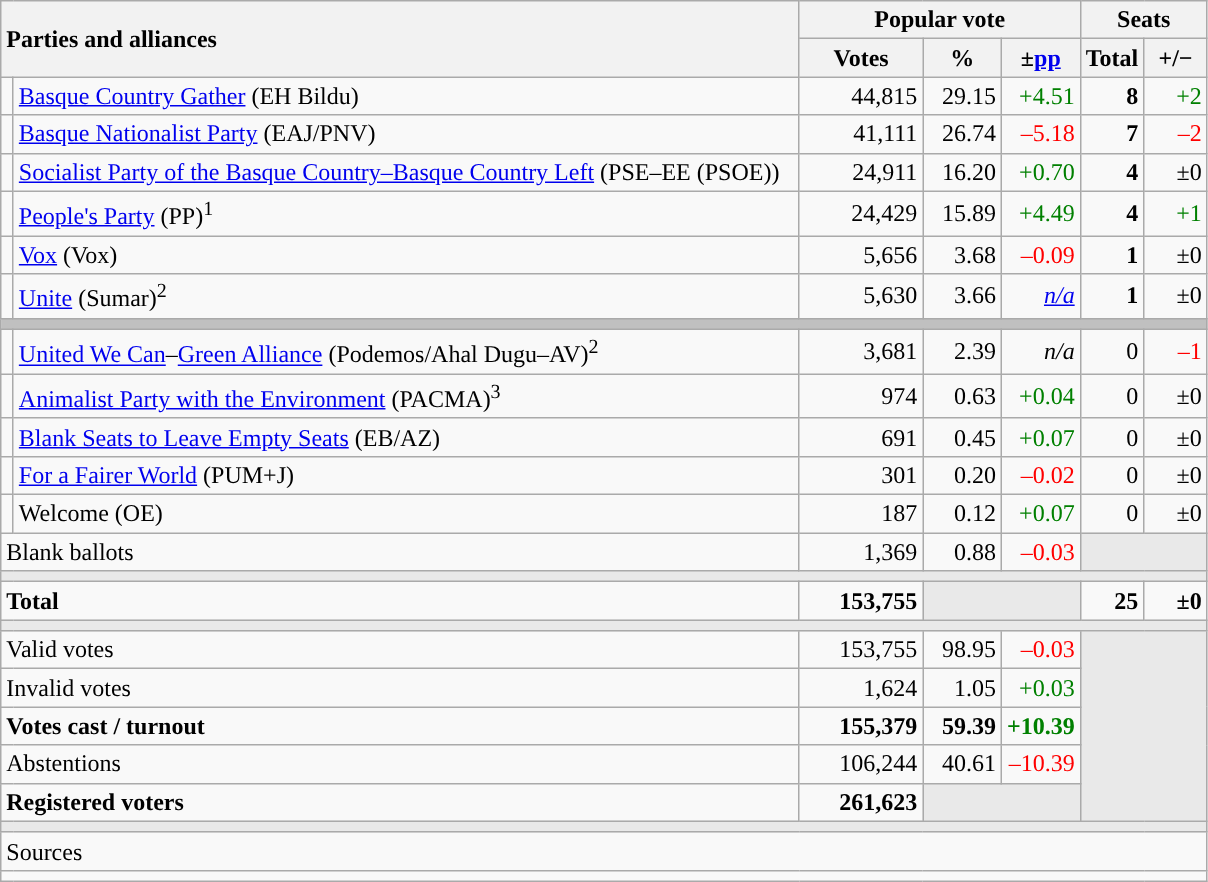<table class="wikitable" style="text-align:right;">
<tr>
<th style="text-align:left;" rowspan="2" colspan="2" width="525">Parties and alliances</th>
<th colspan="3">Popular vote</th>
<th colspan="2">Seats</th>
</tr>
<tr>
<th width="75">Votes</th>
<th width="45">%</th>
<th width="45">±<a href='#'>pp</a></th>
<th width="35">Total</th>
<th width="35">+/−</th>
</tr>
<tr>
<td width="1" style="color:inherit;background:"></td>
<td align="left"><a href='#'>Basque Country Gather</a> (EH Bildu)</td>
<td>44,815</td>
<td>29.15</td>
<td style="color:green;">+4.51</td>
<td><strong>8</strong></td>
<td style="color:green;">+2</td>
</tr>
<tr>
<td style="color:inherit;background:"></td>
<td align="left"><a href='#'>Basque Nationalist Party</a> (EAJ/PNV)</td>
<td>41,111</td>
<td>26.74</td>
<td style="color:red;">–5.18</td>
<td><strong>7</strong></td>
<td style="color:red;">–2</td>
</tr>
<tr>
<td style="color:inherit;background:"></td>
<td align="left"><a href='#'>Socialist Party of the Basque Country–Basque Country Left</a> (PSE–EE (PSOE))</td>
<td>24,911</td>
<td>16.20</td>
<td style="color:green;">+0.70</td>
<td><strong>4</strong></td>
<td>±0</td>
</tr>
<tr>
<td style="color:inherit;background:"></td>
<td align="left"><a href='#'>People's Party</a> (PP)<sup>1</sup></td>
<td>24,429</td>
<td>15.89</td>
<td style="color:green;">+4.49</td>
<td><strong>4</strong></td>
<td style="color:green;">+1</td>
</tr>
<tr>
<td style="color:inherit;background:"></td>
<td align="left"><a href='#'>Vox</a> (Vox)</td>
<td>5,656</td>
<td>3.68</td>
<td style="color:red;">–0.09</td>
<td><strong>1</strong></td>
<td>±0</td>
</tr>
<tr>
<td style="color:inherit;background:"></td>
<td align="left"><a href='#'>Unite</a> (Sumar)<sup>2</sup></td>
<td>5,630</td>
<td>3.66</td>
<td><em><a href='#'>n/a</a></em></td>
<td><strong>1</strong></td>
<td>±0</td>
</tr>
<tr>
<td colspan="7" bgcolor="#C0C0C0"></td>
</tr>
<tr>
<td style="color:inherit;background:"></td>
<td align="left"><a href='#'>United We Can</a>–<a href='#'>Green Alliance</a> (Podemos/Ahal Dugu–AV)<sup>2</sup></td>
<td>3,681</td>
<td>2.39</td>
<td><em>n/a</em></td>
<td>0</td>
<td style="color:red;">–1</td>
</tr>
<tr>
<td style="color:inherit;background:"></td>
<td align="left"><a href='#'>Animalist Party with the Environment</a> (PACMA)<sup>3</sup></td>
<td>974</td>
<td>0.63</td>
<td style="color:green;">+0.04</td>
<td>0</td>
<td>±0</td>
</tr>
<tr>
<td style="color:inherit;background:"></td>
<td align="left"><a href='#'>Blank Seats to Leave Empty Seats</a> (EB/AZ)</td>
<td>691</td>
<td>0.45</td>
<td style="color:green;">+0.07</td>
<td>0</td>
<td>±0</td>
</tr>
<tr>
<td style="color:inherit;background:"></td>
<td align="left"><a href='#'>For a Fairer World</a> (PUM+J)</td>
<td>301</td>
<td>0.20</td>
<td style="color:red;">–0.02</td>
<td>0</td>
<td>±0</td>
</tr>
<tr>
<td style="color:inherit;background:"></td>
<td align="left">Welcome (OE)</td>
<td>187</td>
<td>0.12</td>
<td style="color:green;">+0.07</td>
<td>0</td>
<td>±0</td>
</tr>
<tr>
<td align="left" colspan="2">Blank ballots</td>
<td>1,369</td>
<td>0.88</td>
<td style="color:red;">–0.03</td>
<td bgcolor="#E9E9E9" colspan="2"></td>
</tr>
<tr>
<td colspan="7" bgcolor="#E9E9E9"></td>
</tr>
<tr style="font-weight:bold;">
<td align="left" colspan="2">Total</td>
<td>153,755</td>
<td bgcolor="#E9E9E9" colspan="2"></td>
<td>25</td>
<td>±0</td>
</tr>
<tr>
<td colspan="7" bgcolor="#E9E9E9"></td>
</tr>
<tr>
<td align="left" colspan="2">Valid votes</td>
<td>153,755</td>
<td>98.95</td>
<td style="color:red;">–0.03</td>
<td bgcolor="#E9E9E9" colspan="2" rowspan="5"></td>
</tr>
<tr>
<td align="left" colspan="2">Invalid votes</td>
<td>1,624</td>
<td>1.05</td>
<td style="color:green;">+0.03</td>
</tr>
<tr style="font-weight:bold;">
<td align="left" colspan="2">Votes cast / turnout</td>
<td>155,379</td>
<td>59.39</td>
<td style="color:green;">+10.39</td>
</tr>
<tr>
<td align="left" colspan="2">Abstentions</td>
<td>106,244</td>
<td>40.61</td>
<td style="color:red;">–10.39</td>
</tr>
<tr style="font-weight:bold;">
<td align="left" colspan="2">Registered voters</td>
<td>261,623</td>
<td bgcolor="#E9E9E9" colspan="2"></td>
</tr>
<tr>
<td colspan="7" bgcolor="#E9E9E9"></td>
</tr>
<tr>
<td align="left" colspan="7">Sources</td>
</tr>
<tr>
<td colspan="7" style="text-align:left; max-width:790px;"></td>
</tr>
</table>
